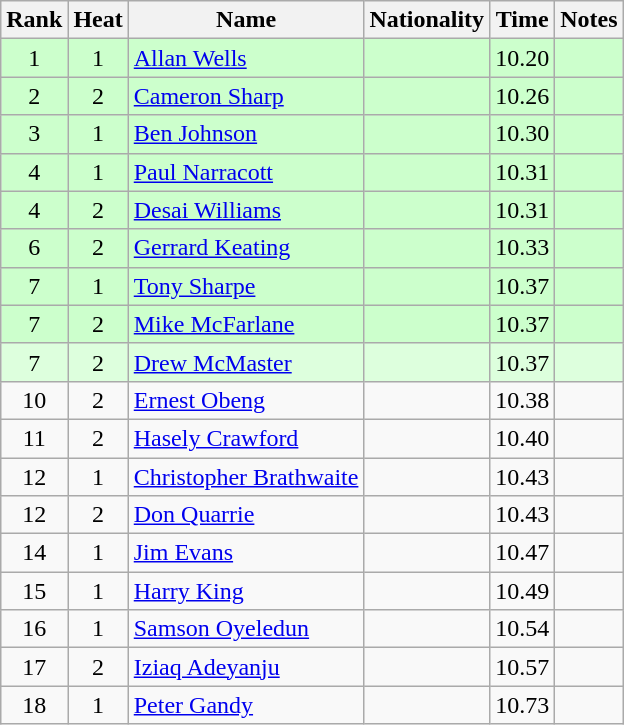<table class="wikitable sortable" style="text-align:center">
<tr>
<th>Rank</th>
<th>Heat</th>
<th>Name</th>
<th>Nationality</th>
<th>Time</th>
<th>Notes</th>
</tr>
<tr bgcolor=ccffcc>
<td>1</td>
<td>1</td>
<td align=left><a href='#'>Allan Wells</a></td>
<td align=left></td>
<td>10.20</td>
<td></td>
</tr>
<tr bgcolor=ccffcc>
<td>2</td>
<td>2</td>
<td align=left><a href='#'>Cameron Sharp</a></td>
<td align=left></td>
<td>10.26</td>
<td></td>
</tr>
<tr bgcolor=ccffcc>
<td>3</td>
<td>1</td>
<td align=left><a href='#'>Ben Johnson</a></td>
<td align=left></td>
<td>10.30</td>
<td></td>
</tr>
<tr bgcolor=ccffcc>
<td>4</td>
<td>1</td>
<td align=left><a href='#'>Paul Narracott</a></td>
<td align=left></td>
<td>10.31</td>
<td></td>
</tr>
<tr bgcolor=ccffcc>
<td>4</td>
<td>2</td>
<td align=left><a href='#'>Desai Williams</a></td>
<td align=left></td>
<td>10.31</td>
<td></td>
</tr>
<tr bgcolor=ccffcc>
<td>6</td>
<td>2</td>
<td align=left><a href='#'>Gerrard Keating</a></td>
<td align=left></td>
<td>10.33</td>
<td></td>
</tr>
<tr bgcolor=ccffcc>
<td>7</td>
<td>1</td>
<td align=left><a href='#'>Tony Sharpe</a></td>
<td align=left></td>
<td>10.37</td>
<td></td>
</tr>
<tr bgcolor=ccffcc>
<td>7</td>
<td>2</td>
<td align=left><a href='#'>Mike McFarlane</a></td>
<td align=left></td>
<td>10.37</td>
<td></td>
</tr>
<tr bgcolor=ddffdd>
<td>7</td>
<td>2</td>
<td align=left><a href='#'>Drew McMaster</a></td>
<td align=left></td>
<td>10.37</td>
<td></td>
</tr>
<tr>
<td>10</td>
<td>2</td>
<td align=left><a href='#'>Ernest Obeng</a></td>
<td align=left></td>
<td>10.38</td>
<td></td>
</tr>
<tr>
<td>11</td>
<td>2</td>
<td align=left><a href='#'>Hasely Crawford</a></td>
<td align=left></td>
<td>10.40</td>
<td></td>
</tr>
<tr>
<td>12</td>
<td>1</td>
<td align=left><a href='#'>Christopher Brathwaite</a></td>
<td align=left></td>
<td>10.43</td>
<td></td>
</tr>
<tr>
<td>12</td>
<td>2</td>
<td align=left><a href='#'>Don Quarrie</a></td>
<td align=left></td>
<td>10.43</td>
<td></td>
</tr>
<tr>
<td>14</td>
<td>1</td>
<td align=left><a href='#'>Jim Evans</a></td>
<td align=left></td>
<td>10.47</td>
<td></td>
</tr>
<tr>
<td>15</td>
<td>1</td>
<td align=left><a href='#'>Harry King</a></td>
<td align=left></td>
<td>10.49</td>
<td></td>
</tr>
<tr>
<td>16</td>
<td>1</td>
<td align=left><a href='#'>Samson Oyeledun</a></td>
<td align=left></td>
<td>10.54</td>
<td></td>
</tr>
<tr>
<td>17</td>
<td>2</td>
<td align=left><a href='#'>Iziaq Adeyanju</a></td>
<td align=left></td>
<td>10.57</td>
<td></td>
</tr>
<tr>
<td>18</td>
<td>1</td>
<td align=left><a href='#'>Peter Gandy</a></td>
<td align=left></td>
<td>10.73</td>
<td></td>
</tr>
</table>
